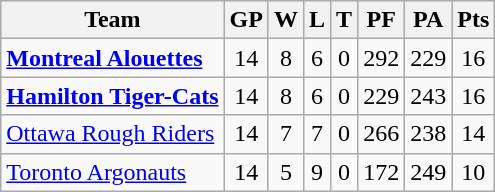<table class="wikitable">
<tr>
<th>Team</th>
<th>GP</th>
<th>W</th>
<th>L</th>
<th>T</th>
<th>PF</th>
<th>PA</th>
<th>Pts</th>
</tr>
<tr align="center">
<td align="left"><strong><a href='#'>Montreal Alouettes</a></strong></td>
<td>14</td>
<td>8</td>
<td>6</td>
<td>0</td>
<td>292</td>
<td>229</td>
<td>16</td>
</tr>
<tr align="center">
<td align="left"><strong><a href='#'>Hamilton Tiger-Cats</a></strong></td>
<td>14</td>
<td>8</td>
<td>6</td>
<td>0</td>
<td>229</td>
<td>243</td>
<td>16</td>
</tr>
<tr align="center">
<td align="left"><a href='#'>Ottawa Rough Riders</a></td>
<td>14</td>
<td>7</td>
<td>7</td>
<td>0</td>
<td>266</td>
<td>238</td>
<td>14</td>
</tr>
<tr align="center">
<td align="left"><a href='#'>Toronto Argonauts</a></td>
<td>14</td>
<td>5</td>
<td>9</td>
<td>0</td>
<td>172</td>
<td>249</td>
<td>10</td>
</tr>
</table>
